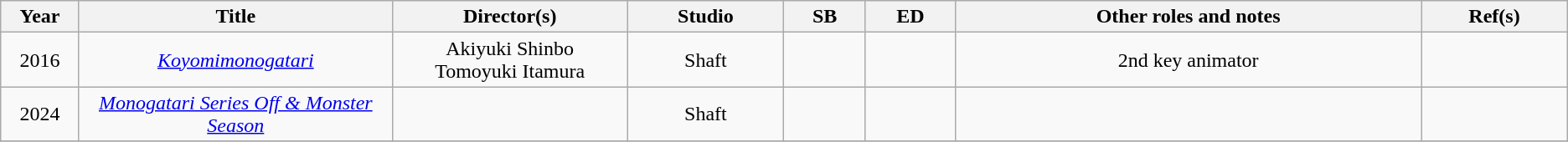<table class="wikitable sortable" style="text-align:center; margin=auto; ">
<tr>
<th scope="col" width=5%>Year</th>
<th scope="col" width=20%>Title</th>
<th scope="col" width=15%>Director(s)</th>
<th scope="col" width=10%>Studio</th>
<th scope="col" class="unsortable">SB</th>
<th scope="col" class="unsortable">ED</th>
<th scope="col" class="unsortable">Other roles and notes</th>
<th scope="col" class="unsortable">Ref(s)</th>
</tr>
<tr>
<td>2016</td>
<td><em><a href='#'>Koyomimonogatari</a></em></td>
<td>Akiyuki Shinbo<br>Tomoyuki Itamura</td>
<td>Shaft</td>
<td></td>
<td></td>
<td>2nd key animator</td>
<td></td>
</tr>
<tr>
<td>2024</td>
<td><em><a href='#'>Monogatari Series Off & Monster Season</a></em></td>
<td></td>
<td>Shaft</td>
<td></td>
<td></td>
<td></td>
<td></td>
</tr>
<tr>
</tr>
</table>
